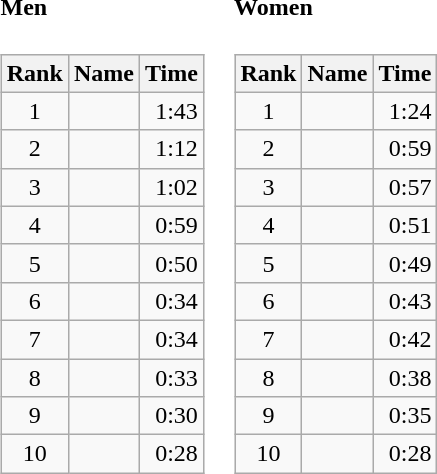<table border="0">
<tr>
<td valign="top"><br><h4>Men</h4><table class="wikitable">
<tr>
<th>Rank</th>
<th>Name</th>
<th>Time</th>
</tr>
<tr>
<td style="text-align:center;">1</td>
<td>  </td>
<td align="right">1:43</td>
</tr>
<tr>
<td style="text-align:center;">2</td>
<td></td>
<td align="right">1:12</td>
</tr>
<tr>
<td style="text-align:center;">3</td>
<td></td>
<td align="right">1:02</td>
</tr>
<tr>
<td style="text-align:center;">4</td>
<td></td>
<td align="right">0:59</td>
</tr>
<tr>
<td style="text-align:center;">5</td>
<td></td>
<td align="right">0:50</td>
</tr>
<tr>
<td style="text-align:center;">6</td>
<td></td>
<td align="right">0:34</td>
</tr>
<tr>
<td style="text-align:center;">7</td>
<td></td>
<td align="right">0:34</td>
</tr>
<tr>
<td style="text-align:center;">8</td>
<td></td>
<td align="right">0:33</td>
</tr>
<tr>
<td style="text-align:center;">9</td>
<td></td>
<td align="right">0:30</td>
</tr>
<tr>
<td style="text-align:center;">10</td>
<td></td>
<td align="right">0:28</td>
</tr>
</table>
</td>
<td><br><h4>Women</h4><table class="wikitable">
<tr>
<th>Rank</th>
<th>Name</th>
<th>Time</th>
</tr>
<tr>
<td style="text-align:center;">1</td>
<td> </td>
<td align="right">1:24</td>
</tr>
<tr>
<td style="text-align:center;">2</td>
<td></td>
<td align="right">0:59</td>
</tr>
<tr>
<td style="text-align:center;">3</td>
<td> </td>
<td align="right">0:57</td>
</tr>
<tr>
<td style="text-align:center;">4</td>
<td></td>
<td align="right">0:51</td>
</tr>
<tr>
<td style="text-align:center;">5</td>
<td></td>
<td align="right">0:49</td>
</tr>
<tr>
<td style="text-align:center;">6</td>
<td></td>
<td align="right">0:43</td>
</tr>
<tr>
<td style="text-align:center;">7</td>
<td></td>
<td align="right">0:42</td>
</tr>
<tr>
<td style="text-align:center;">8</td>
<td></td>
<td align="right">0:38</td>
</tr>
<tr>
<td style="text-align:center;">9</td>
<td></td>
<td align="right">0:35</td>
</tr>
<tr>
<td style="text-align:center;">10</td>
<td></td>
<td align="right">0:28</td>
</tr>
</table>
</td>
</tr>
</table>
